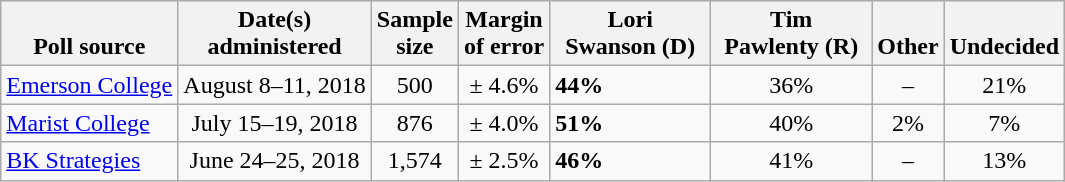<table class="wikitable">
<tr valign=bottom>
<th>Poll source</th>
<th>Date(s)<br>administered</th>
<th>Sample<br>size</th>
<th>Margin<br>of error</th>
<th style="width:100px;">Lori<br>Swanson (D)</th>
<th style="width:100px;">Tim<br>Pawlenty (R)</th>
<th>Other</th>
<th>Undecided</th>
</tr>
<tr>
<td><a href='#'>Emerson College</a></td>
<td align=center>August 8–11, 2018</td>
<td align=center>500</td>
<td align=center>± 4.6%</td>
<td><strong>44%</strong></td>
<td align=center>36%</td>
<td align=center>–</td>
<td align=center>21%</td>
</tr>
<tr>
<td><a href='#'>Marist College</a></td>
<td align=center>July 15–19, 2018</td>
<td align=center>876</td>
<td align=center>± 4.0%</td>
<td><strong>51%</strong></td>
<td align=center>40%</td>
<td align=center>2%</td>
<td align=center>7%</td>
</tr>
<tr>
<td><a href='#'>BK Strategies</a></td>
<td align=center>June 24–25, 2018</td>
<td align=center>1,574</td>
<td align=center>± 2.5%</td>
<td><strong>46%</strong></td>
<td align=center>41%</td>
<td align=center>–</td>
<td align=center>13%</td>
</tr>
</table>
